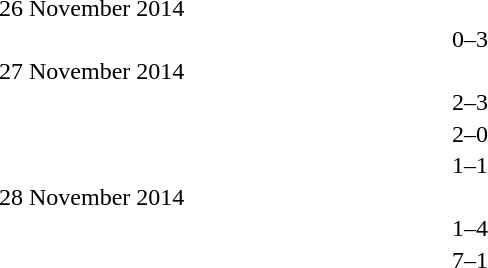<table style="width:50%;" cellspacing="1">
<tr>
<th width=25%></th>
<th width=10%></th>
<th width=25%></th>
</tr>
<tr>
<td>26 November 2014</td>
</tr>
<tr>
<td align=right></td>
<td align=center>0–3</td>
<td></td>
</tr>
<tr>
<td>27 November 2014</td>
</tr>
<tr>
<td align=right></td>
<td align=center>2–3</td>
<td></td>
</tr>
<tr>
<td align=right></td>
<td align=center>2–0</td>
<td></td>
</tr>
<tr>
<td align=right></td>
<td align=center>1–1</td>
<td></td>
</tr>
<tr>
<td>28 November 2014</td>
</tr>
<tr>
<td align=right></td>
<td align=center>1–4</td>
<td></td>
</tr>
<tr>
<td align=right></td>
<td align=center>7–1</td>
<td></td>
</tr>
</table>
